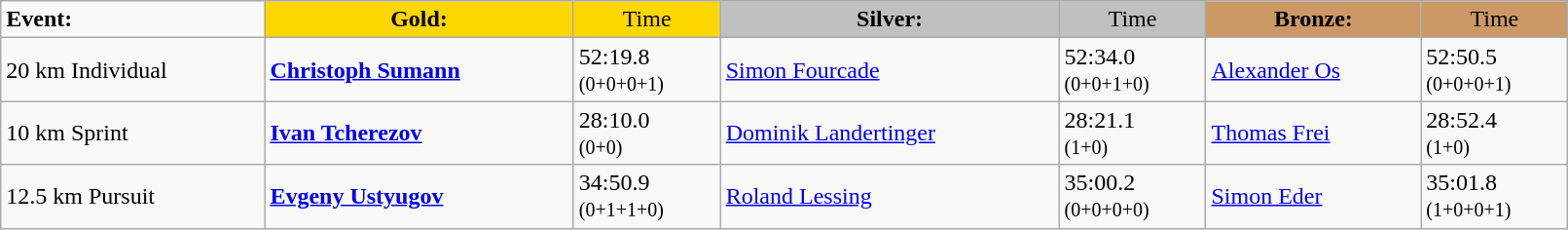<table class="wikitable" width=85%>
<tr>
<td><strong>Event:</strong></td>
<td style="text-align:center;background-color:gold;"><strong>Gold:</strong></td>
<td style="text-align:center;background-color:gold;">Time</td>
<td style="text-align:center;background-color:silver;"><strong>Silver:</strong></td>
<td style="text-align:center;background-color:silver;">Time</td>
<td style="text-align:center;background-color:#CC9966;"><strong>Bronze:</strong></td>
<td style="text-align:center;background-color:#CC9966;">Time</td>
</tr>
<tr>
<td>20 km Individual<br></td>
<td><strong><a href='#'>Christoph Sumann</a></strong><br><small></small></td>
<td>52:19.8<br><small>(0+0+0+1)</small></td>
<td><a href='#'>Simon Fourcade</a><br><small></small></td>
<td>52:34.0<br><small>(0+0+1+0)</small></td>
<td><a href='#'>Alexander Os</a><br><small></small></td>
<td>52:50.5<br><small>(0+0+0+1)</small></td>
</tr>
<tr>
<td>10 km Sprint<br></td>
<td><strong><a href='#'>Ivan Tcherezov</a></strong><br><small></small></td>
<td>28:10.0<br><small>(0+0)</small></td>
<td><a href='#'>Dominik Landertinger</a><br><small></small></td>
<td>28:21.1<br><small>(1+0)</small></td>
<td><a href='#'>Thomas Frei</a><br><small></small></td>
<td>28:52.4<br><small>(1+0)</small></td>
</tr>
<tr>
<td>12.5 km Pursuit <br></td>
<td><strong><a href='#'>Evgeny Ustyugov</a></strong><br><small></small></td>
<td>34:50.9<br><small>(0+1+1+0)</small></td>
<td><a href='#'>Roland Lessing</a><br><small></small></td>
<td>35:00.2<br><small>(0+0+0+0)</small></td>
<td><a href='#'>Simon Eder</a><br><small></small></td>
<td>35:01.8<br><small>(1+0+0+1)</small></td>
</tr>
</table>
